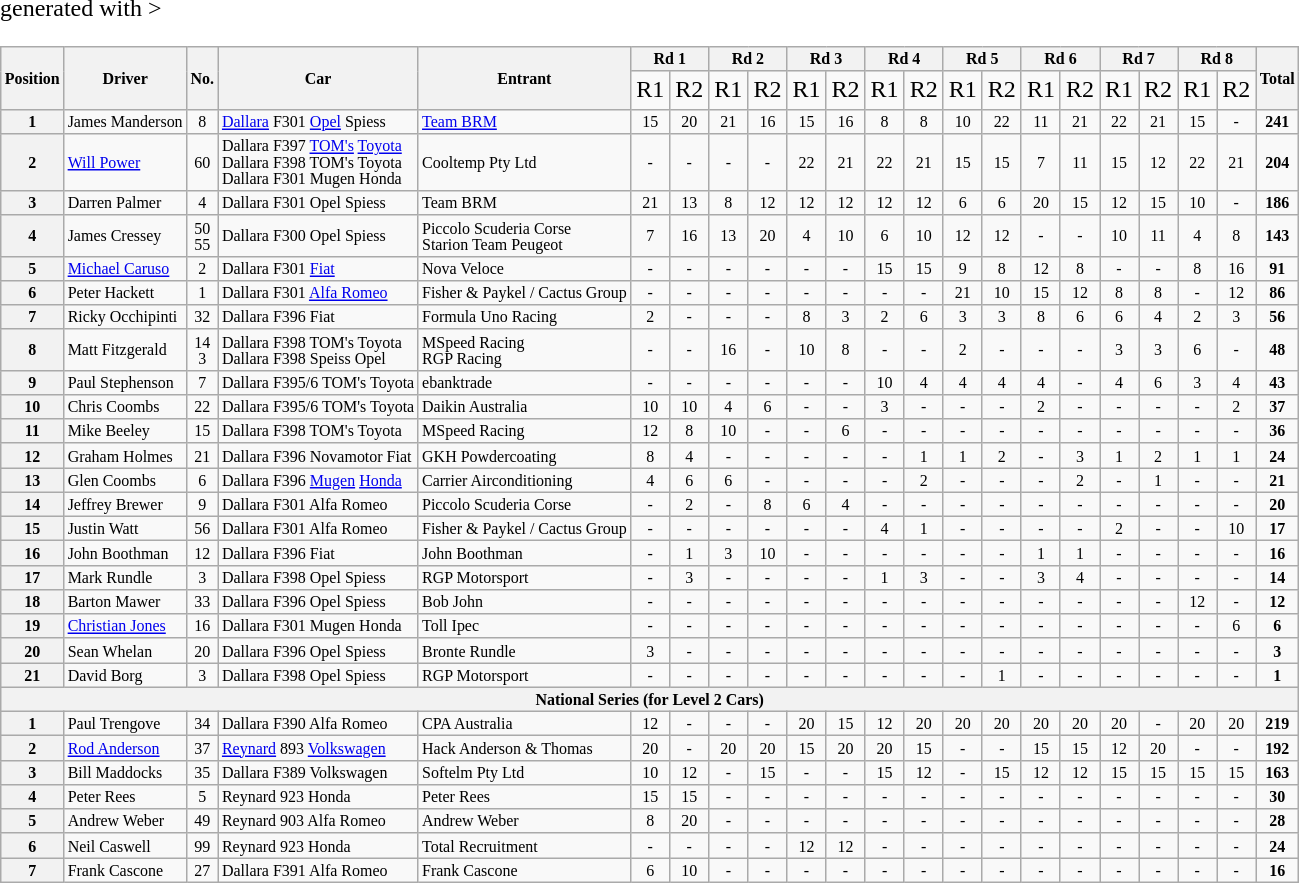<table class="wikitable" border="1" <hiddentext>generated with >
<tr style="font-size:8pt;font-weight:bold">
<th rowspan=2>Position</th>
<th rowspan=2>Driver</th>
<th rowspan=2>No.</th>
<th rowspan=2>Car</th>
<th rowspan=2>Entrant</th>
<th colspan=2>Rd 1</th>
<th colspan=2>Rd 2</th>
<th colspan=2>Rd 3</th>
<th colspan=2>Rd 4</th>
<th colspan=2>Rd 5</th>
<th colspan=2>Rd 6</th>
<th colspan=2>Rd 7</th>
<th colspan=2>Rd 8</th>
<th rowspan=2>Total</th>
</tr>
<tr>
<td>R1</td>
<td>R2</td>
<td>R1</td>
<td>R2</td>
<td>R1</td>
<td>R2</td>
<td>R1</td>
<td>R2</td>
<td>R1</td>
<td>R2</td>
<td>R1</td>
<td>R2</td>
<td>R1</td>
<td>R2</td>
<td>R1</td>
<td>R2</td>
</tr>
<tr style="font-size:8pt">
<th>1</th>
<td>James Manderson</td>
<td align="center">8</td>
<td><a href='#'>Dallara</a> F301 <a href='#'>Opel</a> Spiess</td>
<td><a href='#'>Team BRM</a></td>
<td align="center">15</td>
<td align="center">20</td>
<td align="center">21</td>
<td align="center">16</td>
<td align="center">15</td>
<td align="center">16</td>
<td align="center">8</td>
<td align="center">8</td>
<td align="center">10</td>
<td align="center">22</td>
<td align="center">11</td>
<td align="center">21</td>
<td align="center">22</td>
<td align="center">21</td>
<td align="center">15</td>
<td align="center">-</td>
<td align="center"><strong>241</strong></td>
</tr>
<tr style="font-size:8pt">
<th>2</th>
<td><a href='#'>Will Power</a></td>
<td align="center">60</td>
<td>Dallara F397 <a href='#'>TOM's</a> <a href='#'>Toyota</a><br>Dallara F398 TOM's Toyota<br>Dallara F301 Mugen Honda</td>
<td>Cooltemp Pty Ltd</td>
<td align="center">-</td>
<td align="center">-</td>
<td align="center">-</td>
<td align="center">-</td>
<td align="center">22</td>
<td align="center">21</td>
<td align="center">22</td>
<td align="center">21</td>
<td align="center">15</td>
<td align="center">15</td>
<td align="center">7</td>
<td align="center">11</td>
<td align="center">15</td>
<td align="center">12</td>
<td align="center">22</td>
<td align="center">21</td>
<td align="center"><strong>204</strong></td>
</tr>
<tr style="font-size:8pt">
<th>3</th>
<td>Darren Palmer</td>
<td align="center">4</td>
<td>Dallara F301 Opel Spiess</td>
<td>Team BRM</td>
<td align="center">21</td>
<td align="center">13</td>
<td align="center">8</td>
<td align="center">12</td>
<td align="center">12</td>
<td align="center">12</td>
<td align="center">12</td>
<td align="center">12</td>
<td align="center">6</td>
<td align="center">6</td>
<td align="center">20</td>
<td align="center">15</td>
<td align="center">12</td>
<td align="center">15</td>
<td align="center">10</td>
<td align="center">-</td>
<td align="center"><strong>186</strong></td>
</tr>
<tr style="font-size:8pt">
<th>4</th>
<td>James Cressey</td>
<td align="center">50<br>55</td>
<td>Dallara F300 Opel Spiess</td>
<td>Piccolo Scuderia Corse<br>Starion Team Peugeot</td>
<td align="center">7</td>
<td align="center">16</td>
<td align="center">13</td>
<td align="center">20</td>
<td align="center">4</td>
<td align="center">10</td>
<td align="center">6</td>
<td align="center">10</td>
<td align="center">12</td>
<td align="center">12</td>
<td align="center">-</td>
<td align="center">-</td>
<td align="center">10</td>
<td align="center">11</td>
<td align="center">4</td>
<td align="center">8</td>
<td align="center"><strong>143</strong></td>
</tr>
<tr style="font-size:8pt">
<th>5</th>
<td><a href='#'>Michael Caruso</a></td>
<td align="center">2</td>
<td>Dallara F301 <a href='#'>Fiat</a></td>
<td>Nova Veloce</td>
<td align="center">-</td>
<td align="center">-</td>
<td align="center">-</td>
<td align="center">-</td>
<td align="center">-</td>
<td align="center">-</td>
<td align="center">15</td>
<td align="center">15</td>
<td align="center">9</td>
<td align="center">8</td>
<td align="center">12</td>
<td align="center">8</td>
<td align="center">-</td>
<td align="center">-</td>
<td align="center">8</td>
<td align="center">16</td>
<td align="center"><strong>91</strong></td>
</tr>
<tr style="font-size:8pt">
<th>6</th>
<td>Peter Hackett</td>
<td align="center">1</td>
<td>Dallara F301 <a href='#'>Alfa Romeo</a></td>
<td>Fisher & Paykel / Cactus Group</td>
<td align="center">-</td>
<td align="center">-</td>
<td align="center">-</td>
<td align="center">-</td>
<td align="center">-</td>
<td align="center">-</td>
<td align="center">-</td>
<td align="center">-</td>
<td align="center">21</td>
<td align="center">10</td>
<td align="center">15</td>
<td align="center">12</td>
<td align="center">8</td>
<td align="center">8</td>
<td align="center">-</td>
<td align="center">12</td>
<td align="center"><strong>86</strong></td>
</tr>
<tr style="font-size:8pt">
<th>7</th>
<td>Ricky Occhipinti</td>
<td align="center">32</td>
<td>Dallara F396 Fiat</td>
<td>Formula Uno Racing</td>
<td align="center">2</td>
<td align="center">-</td>
<td align="center">-</td>
<td align="center">-</td>
<td align="center">8</td>
<td align="center">3</td>
<td align="center">2</td>
<td align="center">6</td>
<td align="center">3</td>
<td align="center">3</td>
<td align="center">8</td>
<td align="center">6</td>
<td align="center">6</td>
<td align="center">4</td>
<td align="center">2</td>
<td align="center">3</td>
<td align="center"><strong>56</strong></td>
</tr>
<tr style="font-size:8pt">
<th>8</th>
<td>Matt Fitzgerald</td>
<td align="center">14<br> 3</td>
<td>Dallara F398 TOM's Toyota<br>Dallara F398 Speiss Opel</td>
<td>MSpeed Racing<br>RGP Racing</td>
<td align="center">-</td>
<td align="center">-</td>
<td align="center">16</td>
<td align="center">-</td>
<td align="center">10</td>
<td align="center">8</td>
<td align="center">-</td>
<td align="center">-</td>
<td align="center">2</td>
<td align="center">-</td>
<td align="center">-</td>
<td align="center">-</td>
<td align="center">3</td>
<td align="center">3</td>
<td align="center">6</td>
<td align="center">-</td>
<td align="center"><strong>48</strong></td>
</tr>
<tr style="font-size:8pt">
<th>9</th>
<td>Paul Stephenson</td>
<td align="center">7</td>
<td>Dallara F395/6 TOM's Toyota</td>
<td>ebanktrade</td>
<td align="center">-</td>
<td align="center">-</td>
<td align="center">-</td>
<td align="center">-</td>
<td align="center">-</td>
<td align="center">-</td>
<td align="center">10</td>
<td align="center">4</td>
<td align="center">4</td>
<td align="center">4</td>
<td align="center">4</td>
<td align="center">-</td>
<td align="center">4</td>
<td align="center">6</td>
<td align="center">3</td>
<td align="center">4</td>
<td align="center"><strong>43</strong></td>
</tr>
<tr style="font-size:8pt">
<th>10</th>
<td>Chris Coombs</td>
<td align="center">22</td>
<td>Dallara F395/6 TOM's Toyota</td>
<td>Daikin Australia</td>
<td align="center">10</td>
<td align="center">10</td>
<td align="center">4</td>
<td align="center">6</td>
<td align="center">-</td>
<td align="center">-</td>
<td align="center">3</td>
<td align="center">-</td>
<td align="center">-</td>
<td align="center">-</td>
<td align="center">2</td>
<td align="center">-</td>
<td align="center">-</td>
<td align="center">-</td>
<td align="center">-</td>
<td align="center">2</td>
<td align="center"><strong>37</strong></td>
</tr>
<tr style="font-size:8pt">
<th>11</th>
<td>Mike Beeley</td>
<td align="center">15</td>
<td>Dallara F398 TOM's Toyota</td>
<td>MSpeed Racing</td>
<td align="center">12</td>
<td align="center">8</td>
<td align="center">10</td>
<td align="center">-</td>
<td align="center">-</td>
<td align="center">6</td>
<td align="center">-</td>
<td align="center">-</td>
<td align="center">-</td>
<td align="center">-</td>
<td align="center">-</td>
<td align="center">-</td>
<td align="center">-</td>
<td align="center">-</td>
<td align="center">-</td>
<td align="center">-</td>
<td align="center"><strong>36</strong></td>
</tr>
<tr style="font-size:8pt">
<th>12</th>
<td>Graham Holmes</td>
<td align="center">21</td>
<td>Dallara F396 Novamotor Fiat</td>
<td>GKH Powdercoating</td>
<td align="center">8</td>
<td align="center">4</td>
<td align="center">-</td>
<td align="center">-</td>
<td align="center">-</td>
<td align="center">-</td>
<td align="center">-</td>
<td align="center">1</td>
<td align="center">1</td>
<td align="center">2</td>
<td align="center">-</td>
<td align="center">3</td>
<td align="center">1</td>
<td align="center">2</td>
<td align="center">1</td>
<td align="center">1</td>
<td align="center"><strong>24</strong></td>
</tr>
<tr style="font-size:8pt">
<th>13</th>
<td>Glen Coombs</td>
<td align="center">6</td>
<td>Dallara F396 <a href='#'>Mugen</a> <a href='#'>Honda</a></td>
<td>Carrier Airconditioning</td>
<td align="center">4</td>
<td align="center">6</td>
<td align="center">6</td>
<td align="center">-</td>
<td align="center">-</td>
<td align="center">-</td>
<td align="center">-</td>
<td align="center">2</td>
<td align="center">-</td>
<td align="center">-</td>
<td align="center">-</td>
<td align="center">2</td>
<td align="center">-</td>
<td align="center">1</td>
<td align="center">-</td>
<td align="center">-</td>
<td align="center"><strong>21</strong></td>
</tr>
<tr style="font-size:8pt">
<th>14</th>
<td>Jeffrey Brewer</td>
<td align="center">9</td>
<td>Dallara F301 Alfa Romeo</td>
<td>Piccolo Scuderia Corse</td>
<td align="center">-</td>
<td align="center">2</td>
<td align="center">-</td>
<td align="center">8</td>
<td align="center">6</td>
<td align="center">4</td>
<td align="center">-</td>
<td align="center">-</td>
<td align="center">-</td>
<td align="center">-</td>
<td align="center">-</td>
<td align="center">-</td>
<td align="center">-</td>
<td align="center">-</td>
<td align="center">-</td>
<td align="center">-</td>
<td align="center"><strong>20</strong></td>
</tr>
<tr style="font-size:8pt">
<th>15</th>
<td>Justin Watt</td>
<td align="center">56</td>
<td>Dallara F301 Alfa Romeo</td>
<td>Fisher & Paykel / Cactus Group</td>
<td align="center">-</td>
<td align="center">-</td>
<td align="center">-</td>
<td align="center">-</td>
<td align="center">-</td>
<td align="center">-</td>
<td align="center">4</td>
<td align="center">1</td>
<td align="center">-</td>
<td align="center">-</td>
<td align="center">-</td>
<td align="center">-</td>
<td align="center">2</td>
<td align="center">-</td>
<td align="center">-</td>
<td align="center">10</td>
<td align="center"><strong>17</strong></td>
</tr>
<tr style="font-size:8pt">
<th>16</th>
<td>John Boothman</td>
<td align="center">12</td>
<td>Dallara F396 Fiat</td>
<td>John Boothman</td>
<td align="center">-</td>
<td align="center">1</td>
<td align="center">3</td>
<td align="center">10</td>
<td align="center">-</td>
<td align="center">-</td>
<td align="center">-</td>
<td align="center">-</td>
<td align="center">-</td>
<td align="center">-</td>
<td align="center">1</td>
<td align="center">1</td>
<td align="center">-</td>
<td align="center">-</td>
<td align="center">-</td>
<td align="center">-</td>
<td align="center"><strong>16</strong></td>
</tr>
<tr style="font-size:8pt">
<th>17</th>
<td>Mark Rundle</td>
<td align="center">3</td>
<td>Dallara F398 Opel Spiess</td>
<td>RGP Motorsport</td>
<td align="center">-</td>
<td align="center">3</td>
<td align="center">-</td>
<td align="center">-</td>
<td align="center">-</td>
<td align="center">-</td>
<td align="center">1</td>
<td align="center">3</td>
<td align="center">-</td>
<td align="center">-</td>
<td align="center">3</td>
<td align="center">4</td>
<td align="center">-</td>
<td align="center">-</td>
<td align="center">-</td>
<td align="center">-</td>
<td align="center"><strong>14</strong></td>
</tr>
<tr style="font-size:8pt">
<th>18</th>
<td>Barton Mawer</td>
<td align="center">33</td>
<td>Dallara F396 Opel Spiess</td>
<td>Bob John</td>
<td align="center">-</td>
<td align="center">-</td>
<td align="center">-</td>
<td align="center">-</td>
<td align="center">-</td>
<td align="center">-</td>
<td align="center">-</td>
<td align="center">-</td>
<td align="center">-</td>
<td align="center">-</td>
<td align="center">-</td>
<td align="center">-</td>
<td align="center">-</td>
<td align="center">-</td>
<td align="center">12</td>
<td align="center">-</td>
<td align="center"><strong>12</strong></td>
</tr>
<tr style="font-size:8pt">
<th>19</th>
<td><a href='#'>Christian Jones</a></td>
<td align="center">16</td>
<td>Dallara F301 Mugen Honda</td>
<td>Toll Ipec</td>
<td align="center">-</td>
<td align="center">-</td>
<td align="center">-</td>
<td align="center">-</td>
<td align="center">-</td>
<td align="center">-</td>
<td align="center">-</td>
<td align="center">-</td>
<td align="center">-</td>
<td align="center">-</td>
<td align="center">-</td>
<td align="center">-</td>
<td align="center">-</td>
<td align="center">-</td>
<td align="center">-</td>
<td align="center">6</td>
<td align="center"><strong>6</strong></td>
</tr>
<tr style="font-size:8pt">
<th>20</th>
<td>Sean Whelan</td>
<td align="center">20</td>
<td>Dallara F396 Opel Spiess</td>
<td>Bronte Rundle</td>
<td align="center">3</td>
<td align="center">-</td>
<td align="center">-</td>
<td align="center">-</td>
<td align="center">-</td>
<td align="center">-</td>
<td align="center">-</td>
<td align="center">-</td>
<td align="center">-</td>
<td align="center">-</td>
<td align="center">-</td>
<td align="center">-</td>
<td align="center">-</td>
<td align="center">-</td>
<td align="center">-</td>
<td align="center">-</td>
<td align="center"><strong>3</strong></td>
</tr>
<tr style="font-size:8pt">
<th>21</th>
<td>David Borg</td>
<td align="center">3</td>
<td>Dallara F398 Opel Spiess</td>
<td>RGP Motorsport</td>
<td align="center">-</td>
<td align="center">-</td>
<td align="center">-</td>
<td align="center">-</td>
<td align="center">-</td>
<td align="center">-</td>
<td align="center">-</td>
<td align="center">-</td>
<td align="center">-</td>
<td align="center">1</td>
<td align="center">-</td>
<td align="center">-</td>
<td align="center">-</td>
<td align="center">-</td>
<td align="center">-</td>
<td align="center">-</td>
<td align="center"><strong>1</strong></td>
</tr>
<tr style="font-size:8pt">
<th colspan=22>National Series (for Level 2 Cars)</th>
</tr>
<tr style="font-size:8pt">
<th>1</th>
<td>Paul Trengove</td>
<td align="center">34</td>
<td>Dallara F390 Alfa Romeo</td>
<td>CPA Australia</td>
<td align="center">12</td>
<td align="center">-</td>
<td align="center">-</td>
<td align="center">-</td>
<td align="center">20</td>
<td align="center">15</td>
<td align="center">12</td>
<td align="center">20</td>
<td align="center">20</td>
<td align="center">20</td>
<td align="center">20</td>
<td align="center">20</td>
<td align="center">20</td>
<td align="center">-</td>
<td align="center">20</td>
<td align="center">20</td>
<td align="center"><strong>219</strong></td>
</tr>
<tr style="font-size:8pt">
<th>2</th>
<td><a href='#'>Rod Anderson</a></td>
<td align="center">37</td>
<td><a href='#'>Reynard</a> 893 <a href='#'>Volkswagen</a></td>
<td>Hack Anderson & Thomas</td>
<td align="center">20</td>
<td align="center">-</td>
<td align="center">20</td>
<td align="center">20</td>
<td align="center">15</td>
<td align="center">20</td>
<td align="center">20</td>
<td align="center">15</td>
<td align="center">-</td>
<td align="center">-</td>
<td align="center">15</td>
<td align="center">15</td>
<td align="center">12</td>
<td align="center">20</td>
<td align="center">-</td>
<td align="center">-</td>
<td align="center"><strong>192</strong></td>
</tr>
<tr style="font-size:8pt">
<th>3</th>
<td>Bill Maddocks</td>
<td align="center">35</td>
<td>Dallara F389 Volkswagen</td>
<td>Softelm Pty Ltd</td>
<td align="center">10</td>
<td align="center">12</td>
<td align="center">-</td>
<td align="center">15</td>
<td align="center">-</td>
<td align="center">-</td>
<td align="center">15</td>
<td align="center">12</td>
<td align="center">-</td>
<td align="center">15</td>
<td align="center">12</td>
<td align="center">12</td>
<td align="center">15</td>
<td align="center">15</td>
<td align="center">15</td>
<td align="center">15</td>
<td align="center"><strong>163</strong></td>
</tr>
<tr style="font-size:8pt">
<th>4</th>
<td>Peter Rees</td>
<td align="center">5</td>
<td>Reynard 923 Honda</td>
<td>Peter Rees</td>
<td align="center">15</td>
<td align="center">15</td>
<td align="center">-</td>
<td align="center">-</td>
<td align="center">-</td>
<td align="center">-</td>
<td align="center">-</td>
<td align="center">-</td>
<td align="center">-</td>
<td align="center">-</td>
<td align="center">-</td>
<td align="center">-</td>
<td align="center">-</td>
<td align="center">-</td>
<td align="center">-</td>
<td align="center">-</td>
<td align="center"><strong>30</strong></td>
</tr>
<tr style="font-size:8pt">
<th>5</th>
<td>Andrew Weber</td>
<td align="center">49</td>
<td>Reynard 903 Alfa Romeo</td>
<td>Andrew Weber</td>
<td align="center">8</td>
<td align="center">20</td>
<td align="center">-</td>
<td align="center">-</td>
<td align="center">-</td>
<td align="center">-</td>
<td align="center">-</td>
<td align="center">-</td>
<td align="center">-</td>
<td align="center">-</td>
<td align="center">-</td>
<td align="center">-</td>
<td align="center">-</td>
<td align="center">-</td>
<td align="center">-</td>
<td align="center">-</td>
<td align="center"><strong>28</strong></td>
</tr>
<tr style="font-size:8pt">
<th>6</th>
<td>Neil Caswell</td>
<td align="center">99</td>
<td>Reynard 923 Honda</td>
<td>Total Recruitment</td>
<td align="center">-</td>
<td align="center">-</td>
<td align="center">-</td>
<td align="center">-</td>
<td align="center">12</td>
<td align="center">12</td>
<td align="center">-</td>
<td align="center">-</td>
<td align="center">-</td>
<td align="center">-</td>
<td align="center">-</td>
<td align="center">-</td>
<td align="center">-</td>
<td align="center">-</td>
<td align="center">-</td>
<td align="center">-</td>
<td align="center"><strong>24</strong></td>
</tr>
<tr style="font-size:8pt">
<th>7</th>
<td>Frank Cascone</td>
<td align="center">27</td>
<td>Dallara F391 Alfa Romeo</td>
<td>Frank Cascone</td>
<td align="center">6</td>
<td align="center">10</td>
<td align="center">-</td>
<td align="center">-</td>
<td align="center">-</td>
<td align="center">-</td>
<td align="center">-</td>
<td align="center">-</td>
<td align="center">-</td>
<td align="center">-</td>
<td align="center">-</td>
<td align="center">-</td>
<td align="center">-</td>
<td align="center">-</td>
<td align="center">-</td>
<td align="center">-</td>
<td align="center"><strong>16</strong></td>
</tr>
</table>
